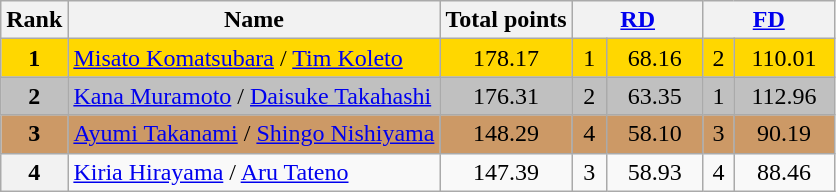<table class="wikitable sortable">
<tr>
<th>Rank</th>
<th>Name</th>
<th>Total points</th>
<th colspan="2" width="80px"><a href='#'>RD</a></th>
<th colspan="2" width="80px"><a href='#'>FD</a></th>
</tr>
<tr bgcolor="gold">
<td align="center"><strong>1</strong></td>
<td><a href='#'>Misato Komatsubara</a> / <a href='#'>Tim Koleto</a></td>
<td align="center">178.17</td>
<td align="center">1</td>
<td align="center">68.16</td>
<td align="center">2</td>
<td align="center">110.01</td>
</tr>
<tr bgcolor="silver">
<td align="center"><strong>2</strong></td>
<td><a href='#'>Kana Muramoto</a> / <a href='#'>Daisuke Takahashi</a></td>
<td align="center">176.31</td>
<td align="center">2</td>
<td align="center">63.35</td>
<td align="center">1</td>
<td align="center">112.96</td>
</tr>
<tr bgcolor="cc9966">
<td align="center"><strong>3</strong></td>
<td><a href='#'>Ayumi Takanami</a> / <a href='#'>Shingo Nishiyama</a></td>
<td align="center">148.29</td>
<td align="center">4</td>
<td align="center">58.10</td>
<td align="center">3</td>
<td align="center">90.19</td>
</tr>
<tr>
<th>4</th>
<td><a href='#'>Kiria Hirayama</a> / <a href='#'>Aru Tateno</a></td>
<td align="center">147.39</td>
<td align="center">3</td>
<td align="center">58.93</td>
<td align="center">4</td>
<td align="center">88.46</td>
</tr>
</table>
